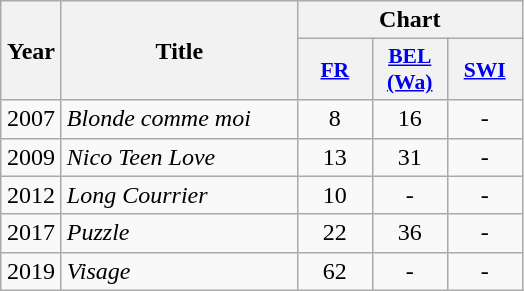<table class="wikitable">
<tr>
<th rowspan="2" width="33">Year</th>
<th rowspan="2" width="150">Title</th>
<th colspan="4">Chart</th>
</tr>
<tr>
<th style="width:3em;font-size:90%"><a href='#'>FR</a></th>
<th style="width:3em;font-size:90%"><a href='#'>BEL (Wa)</a></th>
<th style="width:3em;font-size:90%"><a href='#'>SWI</a></th>
</tr>
<tr>
<td align="center">2007</td>
<td><em>Blonde comme moi</em></td>
<td align="center">8</td>
<td align="center">16</td>
<td align="center">-</td>
</tr>
<tr>
<td align="center">2009</td>
<td><em>Nico Teen Love</em></td>
<td align="center">13</td>
<td align="center">31</td>
<td align="center">-</td>
</tr>
<tr>
<td align="center">2012</td>
<td><em>Long Courrier</em></td>
<td align="center">10</td>
<td align="center">-</td>
<td align="center">-</td>
</tr>
<tr>
<td align="center">2017</td>
<td><em>Puzzle</em></td>
<td align="center">22</td>
<td align="center">36</td>
<td align="center">-</td>
</tr>
<tr>
<td align="center">2019</td>
<td><em>Visage</em></td>
<td align="center">62<br></td>
<td align="center">-</td>
<td align="center">-</td>
</tr>
</table>
